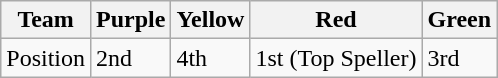<table class="wikitable">
<tr>
<th>Team</th>
<th>Purple</th>
<th>Yellow</th>
<th>Red</th>
<th>Green</th>
</tr>
<tr>
<td>Position</td>
<td>2nd</td>
<td>4th</td>
<td>1st (Top Speller)</td>
<td>3rd</td>
</tr>
</table>
